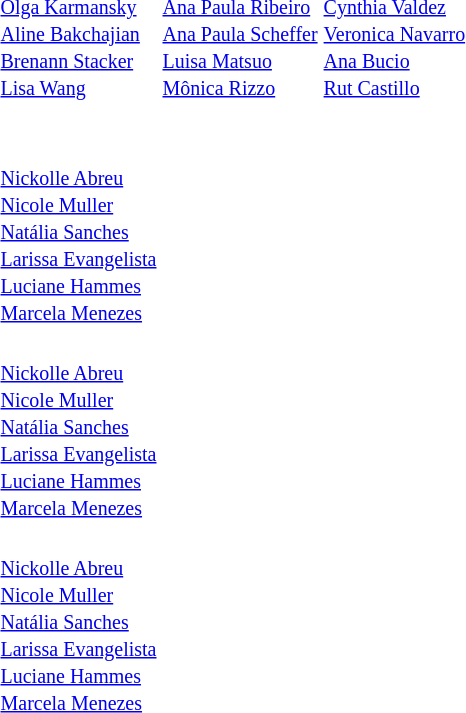<table>
<tr style="background:#dfdfdf;">
</tr>
<tr>
<th scope=row style="text-align:left"></th>
<td><br><small><a href='#'>Olga Karmansky</a><br><a href='#'>Aline Bakchajian</a><br><a href='#'>Brenann Stacker</a><br><a href='#'>Lisa Wang</a></small></td>
<td><br><small><a href='#'>Ana Paula Ribeiro</a><br><a href='#'>Ana Paula Scheffer</a><br><a href='#'>Luisa Matsuo</a><br><a href='#'>Mônica Rizzo</a><br></small></td>
<td><br><small><a href='#'>Cynthia Valdez</a><br><a href='#'>Veronica Navarro</a><br><a href='#'>Ana Bucio</a><br><a href='#'>Rut Castillo</a></small></td>
</tr>
<tr>
<th scope=row style="text-align:left"></th>
<td></td>
<td></td>
<td></td>
</tr>
<tr>
<th scope=row style="text-align:left"></th>
<td></td>
<td></td>
<td></td>
</tr>
<tr>
<th scope=row style="text-align:left"></th>
<td></td>
<td></td>
<td></td>
</tr>
<tr>
<th scope=row style="text-align:left"></th>
<td></td>
<td></td>
<td></td>
</tr>
<tr>
<th scope=row style="text-align:left"></th>
<td></td>
<td></td>
<td></td>
</tr>
<tr>
<th scope=row style="text-align:left"></th>
<td><br><small><a href='#'>Nickolle Abreu</a><br><a href='#'>Nicole Muller</a><br><a href='#'>Natália Sanches</a><br><a href='#'>Larissa Evangelista</a><br><a href='#'>Luciane Hammes</a><br><a href='#'>Marcela Menezes</a><br></small></td>
<td></td>
<td></td>
</tr>
<tr>
<th scope=row style="text-align:left"></th>
<td><br><small><a href='#'>Nickolle Abreu</a><br><a href='#'>Nicole Muller</a><br><a href='#'>Natália Sanches</a><br><a href='#'>Larissa Evangelista</a><br><a href='#'>Luciane Hammes</a><br><a href='#'>Marcela Menezes</a><br></small></td>
<td></td>
<td></td>
</tr>
<tr>
<th scope=row style="text-align:left"></th>
<td><br><small><a href='#'>Nickolle Abreu</a><br><a href='#'>Nicole Muller</a><br><a href='#'>Natália Sanches</a><br><a href='#'>Larissa Evangelista</a><br><a href='#'>Luciane Hammes</a><br><a href='#'>Marcela Menezes</a><br></small></td>
<td></td>
<td></td>
</tr>
</table>
